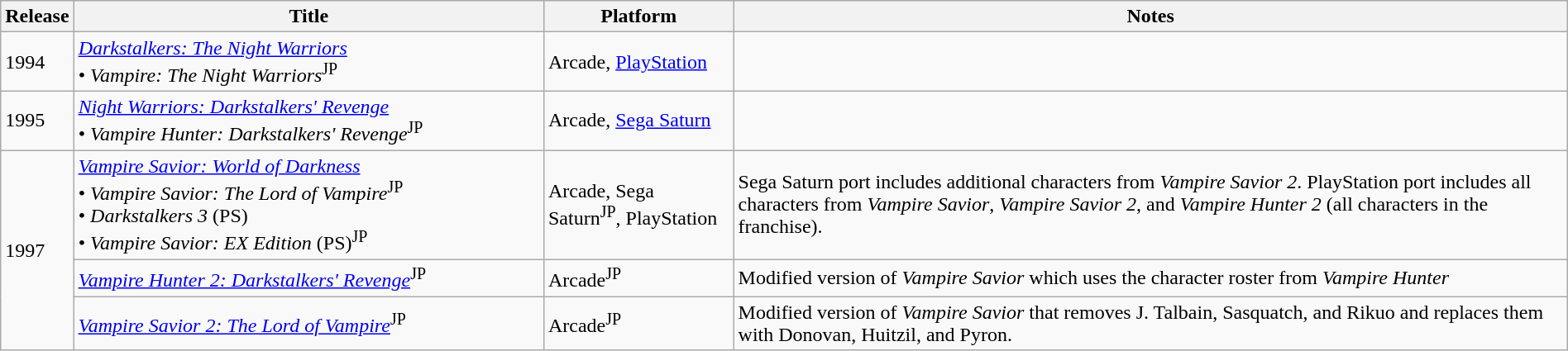<table class="wikitable sortable" style="width:100%;">
<tr>
<th scope="col">Release</th>
<th scope="col" style="width: 30%;">Title</th>
<th scope="col">Platform</th>
<th scope="col" class="unsortable">Notes</th>
</tr>
<tr>
<td>1994</td>
<td><em><a href='#'>Darkstalkers: The Night Warriors</a></em><br>• <em>Vampire: The Night Warriors</em><sup>JP</sup></td>
<td>Arcade, <a href='#'>PlayStation</a></td>
<td></td>
</tr>
<tr>
<td>1995</td>
<td><em><a href='#'>Night Warriors: Darkstalkers' Revenge</a></em><br>• <em>Vampire Hunter: Darkstalkers' Revenge</em><sup>JP</sup></td>
<td>Arcade, <a href='#'>Sega Saturn</a></td>
<td></td>
</tr>
<tr>
<td rowspan="3">1997</td>
<td><em><a href='#'>Vampire Savior: World of Darkness</a></em><br>• <em>Vampire Savior: The Lord of Vampire</em><sup>JP</sup><br>• <em>Darkstalkers 3</em> (PS)<br>• <em>Vampire Savior: EX Edition</em> (PS)<sup>JP</sup></td>
<td>Arcade, Sega Saturn<sup>JP</sup>, PlayStation</td>
<td>Sega Saturn port includes additional characters from <em>Vampire Savior 2</em>. PlayStation port includes all characters from <em>Vampire Savior</em>, <em>Vampire Savior 2</em>, and <em>Vampire Hunter 2</em> (all characters in the franchise).</td>
</tr>
<tr>
<td><em><a href='#'>Vampire Hunter 2: Darkstalkers' Revenge</a></em><sup>JP</sup></td>
<td>Arcade<sup>JP</sup></td>
<td>Modified version of <em>Vampire Savior</em> which uses the character roster from <em>Vampire Hunter</em></td>
</tr>
<tr>
<td><em><a href='#'>Vampire Savior 2: The Lord of Vampire</a></em><sup>JP</sup></td>
<td>Arcade<sup>JP</sup></td>
<td>Modified version of <em>Vampire Savior</em> that removes J. Talbain, Sasquatch, and Rikuo and replaces them with Donovan, Huitzil, and Pyron.</td>
</tr>
</table>
